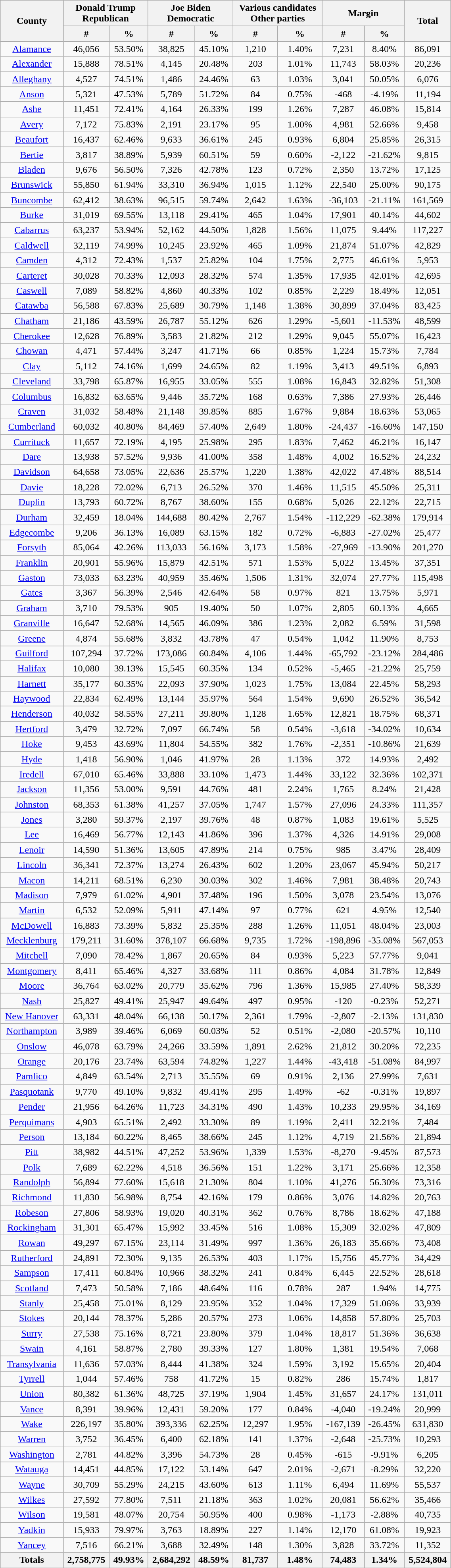<table width="60%" class="wikitable sortable">
<tr>
<th rowspan="2">County</th>
<th colspan="2">Donald Trump<br>Republican</th>
<th colspan="2">Joe Biden<br>Democratic</th>
<th colspan="2">Various candidates<br>Other parties</th>
<th colspan="2">Margin</th>
<th rowspan="2">Total</th>
</tr>
<tr>
<th style="text-align:center;" data-sort-type="number">#</th>
<th style="text-align:center;" data-sort-type="number">%</th>
<th style="text-align:center;" data-sort-type="number">#</th>
<th style="text-align:center;" data-sort-type="number">%</th>
<th style="text-align:center;" data-sort-type="number">#</th>
<th style="text-align:center;" data-sort-type="number">%</th>
<th style="text-align:center;" data-sort-type="number">#</th>
<th style="text-align:center;" data-sort-type="number">%</th>
</tr>
<tr style="text-align:center;">
<td><a href='#'>Alamance</a></td>
<td>46,056</td>
<td>53.50%</td>
<td>38,825</td>
<td>45.10%</td>
<td>1,210</td>
<td>1.40%</td>
<td>7,231</td>
<td>8.40%</td>
<td>86,091</td>
</tr>
<tr style="text-align:center;">
<td><a href='#'>Alexander</a></td>
<td>15,888</td>
<td>78.51%</td>
<td>4,145</td>
<td>20.48%</td>
<td>203</td>
<td>1.01%</td>
<td>11,743</td>
<td>58.03%</td>
<td>20,236</td>
</tr>
<tr style="text-align:center;">
<td><a href='#'>Alleghany</a></td>
<td>4,527</td>
<td>74.51%</td>
<td>1,486</td>
<td>24.46%</td>
<td>63</td>
<td>1.03%</td>
<td>3,041</td>
<td>50.05%</td>
<td>6,076</td>
</tr>
<tr style="text-align:center;">
<td><a href='#'>Anson</a></td>
<td>5,321</td>
<td>47.53%</td>
<td>5,789</td>
<td>51.72%</td>
<td>84</td>
<td>0.75%</td>
<td>-468</td>
<td>-4.19%</td>
<td>11,194</td>
</tr>
<tr style="text-align:center;">
<td><a href='#'>Ashe</a></td>
<td>11,451</td>
<td>72.41%</td>
<td>4,164</td>
<td>26.33%</td>
<td>199</td>
<td>1.26%</td>
<td>7,287</td>
<td>46.08%</td>
<td>15,814</td>
</tr>
<tr style="text-align:center;">
<td><a href='#'>Avery</a></td>
<td>7,172</td>
<td>75.83%</td>
<td>2,191</td>
<td>23.17%</td>
<td>95</td>
<td>1.00%</td>
<td>4,981</td>
<td>52.66%</td>
<td>9,458</td>
</tr>
<tr style="text-align:center;">
<td><a href='#'>Beaufort</a></td>
<td>16,437</td>
<td>62.46%</td>
<td>9,633</td>
<td>36.61%</td>
<td>245</td>
<td>0.93%</td>
<td>6,804</td>
<td>25.85%</td>
<td>26,315</td>
</tr>
<tr style="text-align:center;">
<td><a href='#'>Bertie</a></td>
<td>3,817</td>
<td>38.89%</td>
<td>5,939</td>
<td>60.51%</td>
<td>59</td>
<td>0.60%</td>
<td>-2,122</td>
<td>-21.62%</td>
<td>9,815</td>
</tr>
<tr style="text-align:center;">
<td><a href='#'>Bladen</a></td>
<td>9,676</td>
<td>56.50%</td>
<td>7,326</td>
<td>42.78%</td>
<td>123</td>
<td>0.72%</td>
<td>2,350</td>
<td>13.72%</td>
<td>17,125</td>
</tr>
<tr style="text-align:center;">
<td><a href='#'>Brunswick</a></td>
<td>55,850</td>
<td>61.94%</td>
<td>33,310</td>
<td>36.94%</td>
<td>1,015</td>
<td>1.12%</td>
<td>22,540</td>
<td>25.00%</td>
<td>90,175</td>
</tr>
<tr style="text-align:center;">
<td><a href='#'>Buncombe</a></td>
<td>62,412</td>
<td>38.63%</td>
<td>96,515</td>
<td>59.74%</td>
<td>2,642</td>
<td>1.63%</td>
<td>-36,103</td>
<td>-21.11%</td>
<td>161,569</td>
</tr>
<tr style="text-align:center;">
<td><a href='#'>Burke</a></td>
<td>31,019</td>
<td>69.55%</td>
<td>13,118</td>
<td>29.41%</td>
<td>465</td>
<td>1.04%</td>
<td>17,901</td>
<td>40.14%</td>
<td>44,602</td>
</tr>
<tr style="text-align:center;">
<td><a href='#'>Cabarrus</a></td>
<td>63,237</td>
<td>53.94%</td>
<td>52,162</td>
<td>44.50%</td>
<td>1,828</td>
<td>1.56%</td>
<td>11,075</td>
<td>9.44%</td>
<td>117,227</td>
</tr>
<tr style="text-align:center;">
<td><a href='#'>Caldwell</a></td>
<td>32,119</td>
<td>74.99%</td>
<td>10,245</td>
<td>23.92%</td>
<td>465</td>
<td>1.09%</td>
<td>21,874</td>
<td>51.07%</td>
<td>42,829</td>
</tr>
<tr style="text-align:center;">
<td><a href='#'>Camden</a></td>
<td>4,312</td>
<td>72.43%</td>
<td>1,537</td>
<td>25.82%</td>
<td>104</td>
<td>1.75%</td>
<td>2,775</td>
<td>46.61%</td>
<td>5,953</td>
</tr>
<tr style="text-align:center;">
<td><a href='#'>Carteret</a></td>
<td>30,028</td>
<td>70.33%</td>
<td>12,093</td>
<td>28.32%</td>
<td>574</td>
<td>1.35%</td>
<td>17,935</td>
<td>42.01%</td>
<td>42,695</td>
</tr>
<tr style="text-align:center;">
<td><a href='#'>Caswell</a></td>
<td>7,089</td>
<td>58.82%</td>
<td>4,860</td>
<td>40.33%</td>
<td>102</td>
<td>0.85%</td>
<td>2,229</td>
<td>18.49%</td>
<td>12,051</td>
</tr>
<tr style="text-align:center;">
<td><a href='#'>Catawba</a></td>
<td>56,588</td>
<td>67.83%</td>
<td>25,689</td>
<td>30.79%</td>
<td>1,148</td>
<td>1.38%</td>
<td>30,899</td>
<td>37.04%</td>
<td>83,425</td>
</tr>
<tr style="text-align:center;">
<td><a href='#'>Chatham</a></td>
<td>21,186</td>
<td>43.59%</td>
<td>26,787</td>
<td>55.12%</td>
<td>626</td>
<td>1.29%</td>
<td>-5,601</td>
<td>-11.53%</td>
<td>48,599</td>
</tr>
<tr style="text-align:center;">
<td><a href='#'>Cherokee</a></td>
<td>12,628</td>
<td>76.89%</td>
<td>3,583</td>
<td>21.82%</td>
<td>212</td>
<td>1.29%</td>
<td>9,045</td>
<td>55.07%</td>
<td>16,423</td>
</tr>
<tr style="text-align:center;">
<td><a href='#'>Chowan</a></td>
<td>4,471</td>
<td>57.44%</td>
<td>3,247</td>
<td>41.71%</td>
<td>66</td>
<td>0.85%</td>
<td>1,224</td>
<td>15.73%</td>
<td>7,784</td>
</tr>
<tr style="text-align:center;">
<td><a href='#'>Clay</a></td>
<td>5,112</td>
<td>74.16%</td>
<td>1,699</td>
<td>24.65%</td>
<td>82</td>
<td>1.19%</td>
<td>3,413</td>
<td>49.51%</td>
<td>6,893</td>
</tr>
<tr style="text-align:center;">
<td><a href='#'>Cleveland</a></td>
<td>33,798</td>
<td>65.87%</td>
<td>16,955</td>
<td>33.05%</td>
<td>555</td>
<td>1.08%</td>
<td>16,843</td>
<td>32.82%</td>
<td>51,308</td>
</tr>
<tr style="text-align:center;">
<td><a href='#'>Columbus</a></td>
<td>16,832</td>
<td>63.65%</td>
<td>9,446</td>
<td>35.72%</td>
<td>168</td>
<td>0.63%</td>
<td>7,386</td>
<td>27.93%</td>
<td>26,446</td>
</tr>
<tr style="text-align:center;">
<td><a href='#'>Craven</a></td>
<td>31,032</td>
<td>58.48%</td>
<td>21,148</td>
<td>39.85%</td>
<td>885</td>
<td>1.67%</td>
<td>9,884</td>
<td>18.63%</td>
<td>53,065</td>
</tr>
<tr style="text-align:center;">
<td><a href='#'>Cumberland</a></td>
<td>60,032</td>
<td>40.80%</td>
<td>84,469</td>
<td>57.40%</td>
<td>2,649</td>
<td>1.80%</td>
<td>-24,437</td>
<td>-16.60%</td>
<td>147,150</td>
</tr>
<tr style="text-align:center;">
<td><a href='#'>Currituck</a></td>
<td>11,657</td>
<td>72.19%</td>
<td>4,195</td>
<td>25.98%</td>
<td>295</td>
<td>1.83%</td>
<td>7,462</td>
<td>46.21%</td>
<td>16,147</td>
</tr>
<tr style="text-align:center;">
<td><a href='#'>Dare</a></td>
<td>13,938</td>
<td>57.52%</td>
<td>9,936</td>
<td>41.00%</td>
<td>358</td>
<td>1.48%</td>
<td>4,002</td>
<td>16.52%</td>
<td>24,232</td>
</tr>
<tr style="text-align:center;">
<td><a href='#'>Davidson</a></td>
<td>64,658</td>
<td>73.05%</td>
<td>22,636</td>
<td>25.57%</td>
<td>1,220</td>
<td>1.38%</td>
<td>42,022</td>
<td>47.48%</td>
<td>88,514</td>
</tr>
<tr style="text-align:center;">
<td><a href='#'>Davie</a></td>
<td>18,228</td>
<td>72.02%</td>
<td>6,713</td>
<td>26.52%</td>
<td>370</td>
<td>1.46%</td>
<td>11,515</td>
<td>45.50%</td>
<td>25,311</td>
</tr>
<tr style="text-align:center;">
<td><a href='#'>Duplin</a></td>
<td>13,793</td>
<td>60.72%</td>
<td>8,767</td>
<td>38.60%</td>
<td>155</td>
<td>0.68%</td>
<td>5,026</td>
<td>22.12%</td>
<td>22,715</td>
</tr>
<tr style="text-align:center;">
<td><a href='#'>Durham</a></td>
<td>32,459</td>
<td>18.04%</td>
<td>144,688</td>
<td>80.42%</td>
<td>2,767</td>
<td>1.54%</td>
<td>-112,229</td>
<td>-62.38%</td>
<td>179,914</td>
</tr>
<tr style="text-align:center;">
<td><a href='#'>Edgecombe</a></td>
<td>9,206</td>
<td>36.13%</td>
<td>16,089</td>
<td>63.15%</td>
<td>182</td>
<td>0.72%</td>
<td>-6,883</td>
<td>-27.02%</td>
<td>25,477</td>
</tr>
<tr style="text-align:center;">
<td><a href='#'>Forsyth</a></td>
<td>85,064</td>
<td>42.26%</td>
<td>113,033</td>
<td>56.16%</td>
<td>3,173</td>
<td>1.58%</td>
<td>-27,969</td>
<td>-13.90%</td>
<td>201,270</td>
</tr>
<tr style="text-align:center;">
<td><a href='#'>Franklin</a></td>
<td>20,901</td>
<td>55.96%</td>
<td>15,879</td>
<td>42.51%</td>
<td>571</td>
<td>1.53%</td>
<td>5,022</td>
<td>13.45%</td>
<td>37,351</td>
</tr>
<tr style="text-align:center;">
<td><a href='#'>Gaston</a></td>
<td>73,033</td>
<td>63.23%</td>
<td>40,959</td>
<td>35.46%</td>
<td>1,506</td>
<td>1.31%</td>
<td>32,074</td>
<td>27.77%</td>
<td>115,498</td>
</tr>
<tr style="text-align:center;">
<td><a href='#'>Gates</a></td>
<td>3,367</td>
<td>56.39%</td>
<td>2,546</td>
<td>42.64%</td>
<td>58</td>
<td>0.97%</td>
<td>821</td>
<td>13.75%</td>
<td>5,971</td>
</tr>
<tr style="text-align:center;">
<td><a href='#'>Graham</a></td>
<td>3,710</td>
<td>79.53%</td>
<td>905</td>
<td>19.40%</td>
<td>50</td>
<td>1.07%</td>
<td>2,805</td>
<td>60.13%</td>
<td>4,665</td>
</tr>
<tr style="text-align:center;">
<td><a href='#'>Granville</a></td>
<td>16,647</td>
<td>52.68%</td>
<td>14,565</td>
<td>46.09%</td>
<td>386</td>
<td>1.23%</td>
<td>2,082</td>
<td>6.59%</td>
<td>31,598</td>
</tr>
<tr style="text-align:center;">
<td><a href='#'>Greene</a></td>
<td>4,874</td>
<td>55.68%</td>
<td>3,832</td>
<td>43.78%</td>
<td>47</td>
<td>0.54%</td>
<td>1,042</td>
<td>11.90%</td>
<td>8,753</td>
</tr>
<tr style="text-align:center;">
<td><a href='#'>Guilford</a></td>
<td>107,294</td>
<td>37.72%</td>
<td>173,086</td>
<td>60.84%</td>
<td>4,106</td>
<td>1.44%</td>
<td>-65,792</td>
<td>-23.12%</td>
<td>284,486</td>
</tr>
<tr style="text-align:center;">
<td><a href='#'>Halifax</a></td>
<td>10,080</td>
<td>39.13%</td>
<td>15,545</td>
<td>60.35%</td>
<td>134</td>
<td>0.52%</td>
<td>-5,465</td>
<td>-21.22%</td>
<td>25,759</td>
</tr>
<tr style="text-align:center;">
<td><a href='#'>Harnett</a></td>
<td>35,177</td>
<td>60.35%</td>
<td>22,093</td>
<td>37.90%</td>
<td>1,023</td>
<td>1.75%</td>
<td>13,084</td>
<td>22.45%</td>
<td>58,293</td>
</tr>
<tr style="text-align:center;">
<td><a href='#'>Haywood</a></td>
<td>22,834</td>
<td>62.49%</td>
<td>13,144</td>
<td>35.97%</td>
<td>564</td>
<td>1.54%</td>
<td>9,690</td>
<td>26.52%</td>
<td>36,542</td>
</tr>
<tr style="text-align:center;">
<td><a href='#'>Henderson</a></td>
<td>40,032</td>
<td>58.55%</td>
<td>27,211</td>
<td>39.80%</td>
<td>1,128</td>
<td>1.65%</td>
<td>12,821</td>
<td>18.75%</td>
<td>68,371</td>
</tr>
<tr style="text-align:center;">
<td><a href='#'>Hertford</a></td>
<td>3,479</td>
<td>32.72%</td>
<td>7,097</td>
<td>66.74%</td>
<td>58</td>
<td>0.54%</td>
<td>-3,618</td>
<td>-34.02%</td>
<td>10,634</td>
</tr>
<tr style="text-align:center;">
<td><a href='#'>Hoke</a></td>
<td>9,453</td>
<td>43.69%</td>
<td>11,804</td>
<td>54.55%</td>
<td>382</td>
<td>1.76%</td>
<td>-2,351</td>
<td>-10.86%</td>
<td>21,639</td>
</tr>
<tr style="text-align:center;">
<td><a href='#'>Hyde</a></td>
<td>1,418</td>
<td>56.90%</td>
<td>1,046</td>
<td>41.97%</td>
<td>28</td>
<td>1.13%</td>
<td>372</td>
<td>14.93%</td>
<td>2,492</td>
</tr>
<tr style="text-align:center;">
<td><a href='#'>Iredell</a></td>
<td>67,010</td>
<td>65.46%</td>
<td>33,888</td>
<td>33.10%</td>
<td>1,473</td>
<td>1.44%</td>
<td>33,122</td>
<td>32.36%</td>
<td>102,371</td>
</tr>
<tr style="text-align:center;">
<td><a href='#'>Jackson</a></td>
<td>11,356</td>
<td>53.00%</td>
<td>9,591</td>
<td>44.76%</td>
<td>481</td>
<td>2.24%</td>
<td>1,765</td>
<td>8.24%</td>
<td>21,428</td>
</tr>
<tr style="text-align:center;">
<td><a href='#'>Johnston</a></td>
<td>68,353</td>
<td>61.38%</td>
<td>41,257</td>
<td>37.05%</td>
<td>1,747</td>
<td>1.57%</td>
<td>27,096</td>
<td>24.33%</td>
<td>111,357</td>
</tr>
<tr style="text-align:center;">
<td><a href='#'>Jones</a></td>
<td>3,280</td>
<td>59.37%</td>
<td>2,197</td>
<td>39.76%</td>
<td>48</td>
<td>0.87%</td>
<td>1,083</td>
<td>19.61%</td>
<td>5,525</td>
</tr>
<tr style="text-align:center;">
<td><a href='#'>Lee</a></td>
<td>16,469</td>
<td>56.77%</td>
<td>12,143</td>
<td>41.86%</td>
<td>396</td>
<td>1.37%</td>
<td>4,326</td>
<td>14.91%</td>
<td>29,008</td>
</tr>
<tr style="text-align:center;">
<td><a href='#'>Lenoir</a></td>
<td>14,590</td>
<td>51.36%</td>
<td>13,605</td>
<td>47.89%</td>
<td>214</td>
<td>0.75%</td>
<td>985</td>
<td>3.47%</td>
<td>28,409</td>
</tr>
<tr style="text-align:center;">
<td><a href='#'>Lincoln</a></td>
<td>36,341</td>
<td>72.37%</td>
<td>13,274</td>
<td>26.43%</td>
<td>602</td>
<td>1.20%</td>
<td>23,067</td>
<td>45.94%</td>
<td>50,217</td>
</tr>
<tr style="text-align:center;">
<td><a href='#'>Macon</a></td>
<td>14,211</td>
<td>68.51%</td>
<td>6,230</td>
<td>30.03%</td>
<td>302</td>
<td>1.46%</td>
<td>7,981</td>
<td>38.48%</td>
<td>20,743</td>
</tr>
<tr style="text-align:center;">
<td><a href='#'>Madison</a></td>
<td>7,979</td>
<td>61.02%</td>
<td>4,901</td>
<td>37.48%</td>
<td>196</td>
<td>1.50%</td>
<td>3,078</td>
<td>23.54%</td>
<td>13,076</td>
</tr>
<tr style="text-align:center;">
<td><a href='#'>Martin</a></td>
<td>6,532</td>
<td>52.09%</td>
<td>5,911</td>
<td>47.14%</td>
<td>97</td>
<td>0.77%</td>
<td>621</td>
<td>4.95%</td>
<td>12,540</td>
</tr>
<tr style="text-align:center;">
<td><a href='#'>McDowell</a></td>
<td>16,883</td>
<td>73.39%</td>
<td>5,832</td>
<td>25.35%</td>
<td>288</td>
<td>1.26%</td>
<td>11,051</td>
<td>48.04%</td>
<td>23,003</td>
</tr>
<tr style="text-align:center;">
<td><a href='#'>Mecklenburg</a></td>
<td>179,211</td>
<td>31.60%</td>
<td>378,107</td>
<td>66.68%</td>
<td>9,735</td>
<td>1.72%</td>
<td>-198,896</td>
<td>-35.08%</td>
<td>567,053</td>
</tr>
<tr style="text-align:center;">
<td><a href='#'>Mitchell</a></td>
<td>7,090</td>
<td>78.42%</td>
<td>1,867</td>
<td>20.65%</td>
<td>84</td>
<td>0.93%</td>
<td>5,223</td>
<td>57.77%</td>
<td>9,041</td>
</tr>
<tr style="text-align:center;">
<td><a href='#'>Montgomery</a></td>
<td>8,411</td>
<td>65.46%</td>
<td>4,327</td>
<td>33.68%</td>
<td>111</td>
<td>0.86%</td>
<td>4,084</td>
<td>31.78%</td>
<td>12,849</td>
</tr>
<tr style="text-align:center;">
<td><a href='#'>Moore</a></td>
<td>36,764</td>
<td>63.02%</td>
<td>20,779</td>
<td>35.62%</td>
<td>796</td>
<td>1.36%</td>
<td>15,985</td>
<td>27.40%</td>
<td>58,339</td>
</tr>
<tr style="text-align:center;">
<td><a href='#'>Nash</a></td>
<td>25,827</td>
<td>49.41%</td>
<td>25,947</td>
<td>49.64%</td>
<td>497</td>
<td>0.95%</td>
<td>-120</td>
<td>-0.23%</td>
<td>52,271</td>
</tr>
<tr style="text-align:center;">
<td><a href='#'>New Hanover</a></td>
<td>63,331</td>
<td>48.04%</td>
<td>66,138</td>
<td>50.17%</td>
<td>2,361</td>
<td>1.79%</td>
<td>-2,807</td>
<td>-2.13%</td>
<td>131,830</td>
</tr>
<tr style="text-align:center;">
<td><a href='#'>Northampton</a></td>
<td>3,989</td>
<td>39.46%</td>
<td>6,069</td>
<td>60.03%</td>
<td>52</td>
<td>0.51%</td>
<td>-2,080</td>
<td>-20.57%</td>
<td>10,110</td>
</tr>
<tr style="text-align:center;">
<td><a href='#'>Onslow</a></td>
<td>46,078</td>
<td>63.79%</td>
<td>24,266</td>
<td>33.59%</td>
<td>1,891</td>
<td>2.62%</td>
<td>21,812</td>
<td>30.20%</td>
<td>72,235</td>
</tr>
<tr style="text-align:center;">
<td><a href='#'>Orange</a></td>
<td>20,176</td>
<td>23.74%</td>
<td>63,594</td>
<td>74.82%</td>
<td>1,227</td>
<td>1.44%</td>
<td>-43,418</td>
<td>-51.08%</td>
<td>84,997</td>
</tr>
<tr style="text-align:center;">
<td><a href='#'>Pamlico</a></td>
<td>4,849</td>
<td>63.54%</td>
<td>2,713</td>
<td>35.55%</td>
<td>69</td>
<td>0.91%</td>
<td>2,136</td>
<td>27.99%</td>
<td>7,631</td>
</tr>
<tr style="text-align:center;">
<td><a href='#'>Pasquotank</a></td>
<td>9,770</td>
<td>49.10%</td>
<td>9,832</td>
<td>49.41%</td>
<td>295</td>
<td>1.49%</td>
<td>-62</td>
<td>-0.31%</td>
<td>19,897</td>
</tr>
<tr style="text-align:center;">
<td><a href='#'>Pender</a></td>
<td>21,956</td>
<td>64.26%</td>
<td>11,723</td>
<td>34.31%</td>
<td>490</td>
<td>1.43%</td>
<td>10,233</td>
<td>29.95%</td>
<td>34,169</td>
</tr>
<tr style="text-align:center;">
<td><a href='#'>Perquimans</a></td>
<td>4,903</td>
<td>65.51%</td>
<td>2,492</td>
<td>33.30%</td>
<td>89</td>
<td>1.19%</td>
<td>2,411</td>
<td>32.21%</td>
<td>7,484</td>
</tr>
<tr style="text-align:center;">
<td><a href='#'>Person</a></td>
<td>13,184</td>
<td>60.22%</td>
<td>8,465</td>
<td>38.66%</td>
<td>245</td>
<td>1.12%</td>
<td>4,719</td>
<td>21.56%</td>
<td>21,894</td>
</tr>
<tr style="text-align:center;">
<td><a href='#'>Pitt</a></td>
<td>38,982</td>
<td>44.51%</td>
<td>47,252</td>
<td>53.96%</td>
<td>1,339</td>
<td>1.53%</td>
<td>-8,270</td>
<td>-9.45%</td>
<td>87,573</td>
</tr>
<tr style="text-align:center;">
<td><a href='#'>Polk</a></td>
<td>7,689</td>
<td>62.22%</td>
<td>4,518</td>
<td>36.56%</td>
<td>151</td>
<td>1.22%</td>
<td>3,171</td>
<td>25.66%</td>
<td>12,358</td>
</tr>
<tr style="text-align:center;">
<td><a href='#'>Randolph</a></td>
<td>56,894</td>
<td>77.60%</td>
<td>15,618</td>
<td>21.30%</td>
<td>804</td>
<td>1.10%</td>
<td>41,276</td>
<td>56.30%</td>
<td>73,316</td>
</tr>
<tr style="text-align:center;">
<td><a href='#'>Richmond</a></td>
<td>11,830</td>
<td>56.98%</td>
<td>8,754</td>
<td>42.16%</td>
<td>179</td>
<td>0.86%</td>
<td>3,076</td>
<td>14.82%</td>
<td>20,763</td>
</tr>
<tr style="text-align:center;">
<td><a href='#'>Robeson</a></td>
<td>27,806</td>
<td>58.93%</td>
<td>19,020</td>
<td>40.31%</td>
<td>362</td>
<td>0.76%</td>
<td>8,786</td>
<td>18.62%</td>
<td>47,188</td>
</tr>
<tr style="text-align:center;">
<td><a href='#'>Rockingham</a></td>
<td>31,301</td>
<td>65.47%</td>
<td>15,992</td>
<td>33.45%</td>
<td>516</td>
<td>1.08%</td>
<td>15,309</td>
<td>32.02%</td>
<td>47,809</td>
</tr>
<tr style="text-align:center;">
<td><a href='#'>Rowan</a></td>
<td>49,297</td>
<td>67.15%</td>
<td>23,114</td>
<td>31.49%</td>
<td>997</td>
<td>1.36%</td>
<td>26,183</td>
<td>35.66%</td>
<td>73,408</td>
</tr>
<tr style="text-align:center;">
<td><a href='#'>Rutherford</a></td>
<td>24,891</td>
<td>72.30%</td>
<td>9,135</td>
<td>26.53%</td>
<td>403</td>
<td>1.17%</td>
<td>15,756</td>
<td>45.77%</td>
<td>34,429</td>
</tr>
<tr style="text-align:center;">
<td><a href='#'>Sampson</a></td>
<td>17,411</td>
<td>60.84%</td>
<td>10,966</td>
<td>38.32%</td>
<td>241</td>
<td>0.84%</td>
<td>6,445</td>
<td>22.52%</td>
<td>28,618</td>
</tr>
<tr style="text-align:center;">
<td><a href='#'>Scotland</a></td>
<td>7,473</td>
<td>50.58%</td>
<td>7,186</td>
<td>48.64%</td>
<td>116</td>
<td>0.78%</td>
<td>287</td>
<td>1.94%</td>
<td>14,775</td>
</tr>
<tr style="text-align:center;">
<td><a href='#'>Stanly</a></td>
<td>25,458</td>
<td>75.01%</td>
<td>8,129</td>
<td>23.95%</td>
<td>352</td>
<td>1.04%</td>
<td>17,329</td>
<td>51.06%</td>
<td>33,939</td>
</tr>
<tr style="text-align:center;">
<td><a href='#'>Stokes</a></td>
<td>20,144</td>
<td>78.37%</td>
<td>5,286</td>
<td>20.57%</td>
<td>273</td>
<td>1.06%</td>
<td>14,858</td>
<td>57.80%</td>
<td>25,703</td>
</tr>
<tr style="text-align:center;">
<td><a href='#'>Surry</a></td>
<td>27,538</td>
<td>75.16%</td>
<td>8,721</td>
<td>23.80%</td>
<td>379</td>
<td>1.04%</td>
<td>18,817</td>
<td>51.36%</td>
<td>36,638</td>
</tr>
<tr style="text-align:center;">
<td><a href='#'>Swain</a></td>
<td>4,161</td>
<td>58.87%</td>
<td>2,780</td>
<td>39.33%</td>
<td>127</td>
<td>1.80%</td>
<td>1,381</td>
<td>19.54%</td>
<td>7,068</td>
</tr>
<tr style="text-align:center;">
<td><a href='#'>Transylvania</a></td>
<td>11,636</td>
<td>57.03%</td>
<td>8,444</td>
<td>41.38%</td>
<td>324</td>
<td>1.59%</td>
<td>3,192</td>
<td>15.65%</td>
<td>20,404</td>
</tr>
<tr style="text-align:center;">
<td><a href='#'>Tyrrell</a></td>
<td>1,044</td>
<td>57.46%</td>
<td>758</td>
<td>41.72%</td>
<td>15</td>
<td>0.82%</td>
<td>286</td>
<td>15.74%</td>
<td>1,817</td>
</tr>
<tr style="text-align:center;">
<td><a href='#'>Union</a></td>
<td>80,382</td>
<td>61.36%</td>
<td>48,725</td>
<td>37.19%</td>
<td>1,904</td>
<td>1.45%</td>
<td>31,657</td>
<td>24.17%</td>
<td>131,011</td>
</tr>
<tr style="text-align:center;">
<td><a href='#'>Vance</a></td>
<td>8,391</td>
<td>39.96%</td>
<td>12,431</td>
<td>59.20%</td>
<td>177</td>
<td>0.84%</td>
<td>-4,040</td>
<td>-19.24%</td>
<td>20,999</td>
</tr>
<tr style="text-align:center;">
<td><a href='#'>Wake</a></td>
<td>226,197</td>
<td>35.80%</td>
<td>393,336</td>
<td>62.25%</td>
<td>12,297</td>
<td>1.95%</td>
<td>-167,139</td>
<td>-26.45%</td>
<td>631,830</td>
</tr>
<tr style="text-align:center;">
<td><a href='#'>Warren</a></td>
<td>3,752</td>
<td>36.45%</td>
<td>6,400</td>
<td>62.18%</td>
<td>141</td>
<td>1.37%</td>
<td>-2,648</td>
<td>-25.73%</td>
<td>10,293</td>
</tr>
<tr style="text-align:center;">
<td><a href='#'>Washington</a></td>
<td>2,781</td>
<td>44.82%</td>
<td>3,396</td>
<td>54.73%</td>
<td>28</td>
<td>0.45%</td>
<td>-615</td>
<td>-9.91%</td>
<td>6,205</td>
</tr>
<tr style="text-align:center;">
<td><a href='#'>Watauga</a></td>
<td>14,451</td>
<td>44.85%</td>
<td>17,122</td>
<td>53.14%</td>
<td>647</td>
<td>2.01%</td>
<td>-2,671</td>
<td>-8.29%</td>
<td>32,220</td>
</tr>
<tr style="text-align:center;">
<td><a href='#'>Wayne</a></td>
<td>30,709</td>
<td>55.29%</td>
<td>24,215</td>
<td>43.60%</td>
<td>613</td>
<td>1.11%</td>
<td>6,494</td>
<td>11.69%</td>
<td>55,537</td>
</tr>
<tr style="text-align:center;">
<td><a href='#'>Wilkes</a></td>
<td>27,592</td>
<td>77.80%</td>
<td>7,511</td>
<td>21.18%</td>
<td>363</td>
<td>1.02%</td>
<td>20,081</td>
<td>56.62%</td>
<td>35,466</td>
</tr>
<tr style="text-align:center;">
<td><a href='#'>Wilson</a></td>
<td>19,581</td>
<td>48.07%</td>
<td>20,754</td>
<td>50.95%</td>
<td>400</td>
<td>0.98%</td>
<td>-1,173</td>
<td>-2.88%</td>
<td>40,735</td>
</tr>
<tr style="text-align:center;">
<td><a href='#'>Yadkin</a></td>
<td>15,933</td>
<td>79.97%</td>
<td>3,763</td>
<td>18.89%</td>
<td>227</td>
<td>1.14%</td>
<td>12,170</td>
<td>61.08%</td>
<td>19,923</td>
</tr>
<tr style="text-align:center;">
<td><a href='#'>Yancey</a></td>
<td>7,516</td>
<td>66.21%</td>
<td>3,688</td>
<td>32.49%</td>
<td>148</td>
<td>1.30%</td>
<td>3,828</td>
<td>33.72%</td>
<td>11,352</td>
</tr>
<tr>
<th>Totals</th>
<th>2,758,775</th>
<th>49.93%</th>
<th>2,684,292</th>
<th>48.59%</th>
<th>81,737</th>
<th>1.48%</th>
<th>74,483</th>
<th>1.34%</th>
<th>5,524,804</th>
</tr>
</table>
